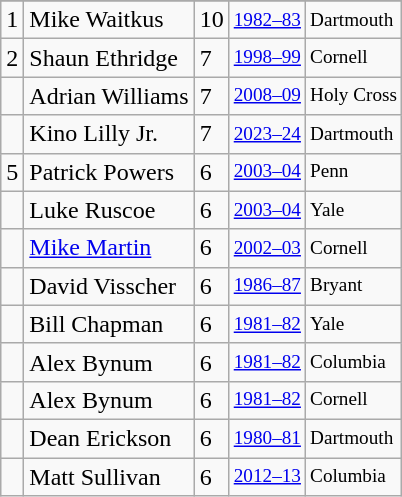<table class="wikitable">
<tr>
</tr>
<tr>
<td>1</td>
<td>Mike Waitkus</td>
<td>10</td>
<td style="font-size:80%;"><a href='#'>1982–83</a></td>
<td style="font-size:80%;">Dartmouth</td>
</tr>
<tr>
<td>2</td>
<td>Shaun Ethridge</td>
<td>7</td>
<td style="font-size:80%;"><a href='#'>1998–99</a></td>
<td style="font-size:80%;">Cornell</td>
</tr>
<tr>
<td></td>
<td>Adrian Williams</td>
<td>7</td>
<td style="font-size:80%;"><a href='#'>2008–09</a></td>
<td style="font-size:80%;">Holy Cross</td>
</tr>
<tr>
<td></td>
<td>Kino Lilly Jr.</td>
<td>7</td>
<td style="font-size:80%;"><a href='#'>2023–24</a></td>
<td style="font-size:80%;">Dartmouth</td>
</tr>
<tr>
<td>5</td>
<td>Patrick Powers</td>
<td>6</td>
<td style="font-size:80%;"><a href='#'>2003–04</a></td>
<td style="font-size:80%;">Penn</td>
</tr>
<tr>
<td></td>
<td>Luke Ruscoe</td>
<td>6</td>
<td style="font-size:80%;"><a href='#'>2003–04</a></td>
<td style="font-size:80%;">Yale</td>
</tr>
<tr>
<td></td>
<td><a href='#'>Mike Martin</a></td>
<td>6</td>
<td style="font-size:80%;"><a href='#'>2002–03</a></td>
<td style="font-size:80%;">Cornell</td>
</tr>
<tr>
<td></td>
<td>David Visscher</td>
<td>6</td>
<td style="font-size:80%;"><a href='#'>1986–87</a></td>
<td style="font-size:80%;">Bryant</td>
</tr>
<tr>
<td></td>
<td>Bill Chapman</td>
<td>6</td>
<td style="font-size:80%;"><a href='#'>1981–82</a></td>
<td style="font-size:80%;">Yale</td>
</tr>
<tr>
<td></td>
<td>Alex Bynum</td>
<td>6</td>
<td style="font-size:80%;"><a href='#'>1981–82</a></td>
<td style="font-size:80%;">Columbia</td>
</tr>
<tr>
<td></td>
<td>Alex Bynum</td>
<td>6</td>
<td style="font-size:80%;"><a href='#'>1981–82</a></td>
<td style="font-size:80%;">Cornell</td>
</tr>
<tr>
<td></td>
<td>Dean Erickson</td>
<td>6</td>
<td style="font-size:80%;"><a href='#'>1980–81</a></td>
<td style="font-size:80%;">Dartmouth</td>
</tr>
<tr>
<td></td>
<td>Matt Sullivan</td>
<td>6</td>
<td style="font-size:80%;"><a href='#'>2012–13</a></td>
<td style="font-size:80%;">Columbia</td>
</tr>
</table>
